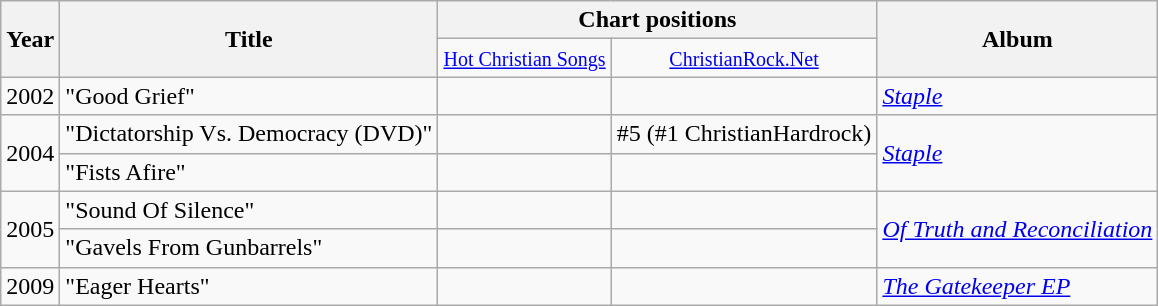<table class="wikitable">
<tr>
<th rowspan="2">Year</th>
<th rowspan="2">Title</th>
<th colspan="2">Chart positions</th>
<th rowspan="2">Album</th>
</tr>
<tr>
<td align="center"><small><a href='#'>Hot Christian Songs</a></small></td>
<td align="center"><small><a href='#'>ChristianRock.Net</a></small></td>
</tr>
<tr>
<td>2002</td>
<td>"Good Grief"</td>
<td align="center"></td>
<td align="center"></td>
<td rowspan="1"><em><a href='#'>Staple</a></em></td>
</tr>
<tr>
<td rowspan="2">2004</td>
<td>"Dictatorship Vs. Democracy (DVD)"</td>
<td align="center"></td>
<td align="center">#5 (#1 ChristianHardrock)</td>
<td rowspan="2"><em><a href='#'>Staple</a></em></td>
</tr>
<tr>
<td>"Fists Afire"</td>
<td align="center"></td>
<td align="center"></td>
</tr>
<tr>
<td rowspan="2">2005</td>
<td>"Sound Of Silence"</td>
<td align="center"></td>
<td align="center"></td>
<td rowspan="2"><em><a href='#'>Of Truth and Reconciliation</a></em></td>
</tr>
<tr>
<td>"Gavels From Gunbarrels"</td>
<td align="center"></td>
<td align="center"></td>
</tr>
<tr>
<td rowspan="2">2009</td>
<td>"Eager Hearts"</td>
<td align="center"></td>
<td align'center"></td>
<td rowspan="2"><em><a href='#'>The Gatekeeper EP</a></em></td>
</tr>
</table>
